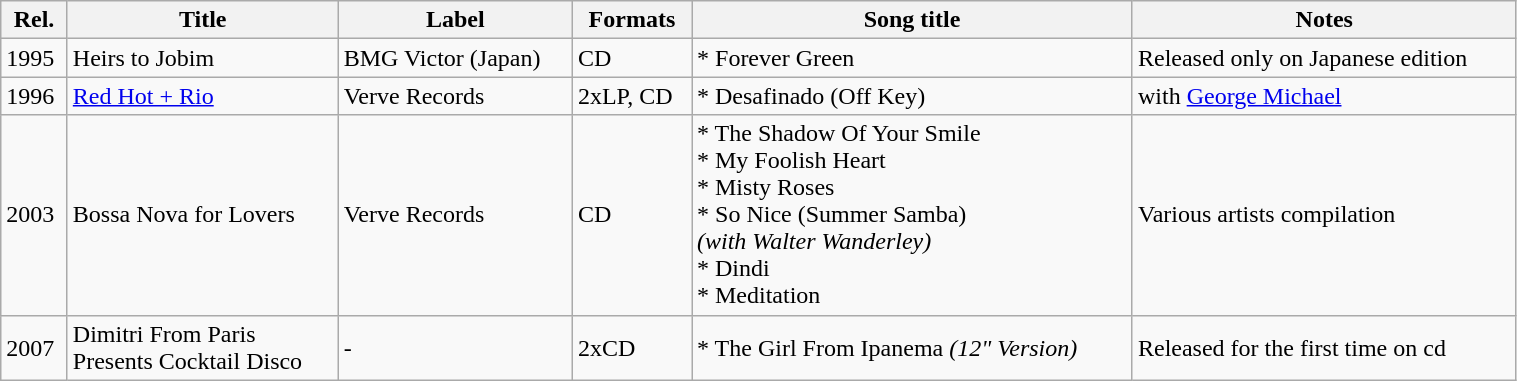<table class="wikitable sortable" style="width:80%;">
<tr>
<th>Rel.</th>
<th>Title</th>
<th>Label</th>
<th>Formats</th>
<th>Song title</th>
<th>Notes</th>
</tr>
<tr>
<td>1995</td>
<td>Heirs to Jobim</td>
<td>BMG Victor (Japan)</td>
<td>CD</td>
<td>* Forever Green</td>
<td>Released only on Japanese edition</td>
</tr>
<tr>
<td>1996</td>
<td><a href='#'>Red Hot + Rio</a></td>
<td>Verve Records</td>
<td>2xLP, CD</td>
<td>* Desafinado (Off Key)</td>
<td>with <a href='#'>George Michael</a></td>
</tr>
<tr>
<td>2003</td>
<td>Bossa Nova for Lovers</td>
<td>Verve Records</td>
<td>CD</td>
<td>* The Shadow Of Your Smile<br>* My Foolish Heart<br>* Misty Roses<br>* So Nice (Summer Samba)<br><em>(with Walter Wanderley)</em><br>* Dindi<br>* Meditation</td>
<td>Various artists compilation</td>
</tr>
<tr>
<td>2007</td>
<td>Dimitri From Paris<br>Presents Cocktail Disco</td>
<td>-</td>
<td>2xCD</td>
<td>* The Girl From Ipanema <em>(12" Version)</em></td>
<td>Released for the first time on cd</td>
</tr>
</table>
